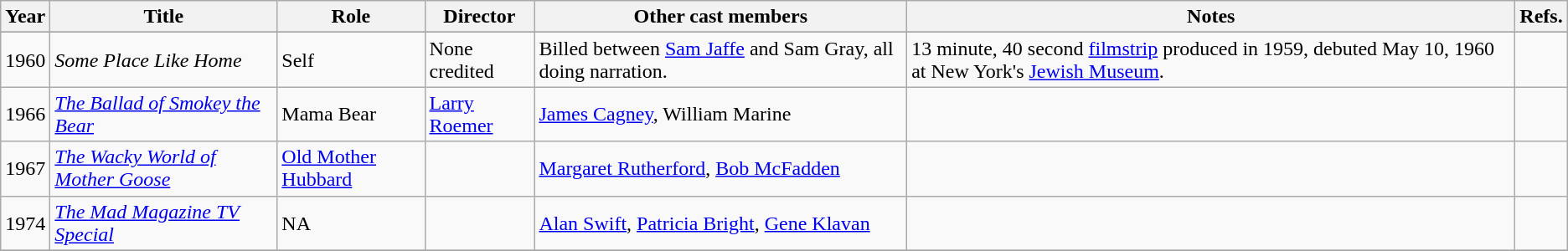<table class="wikitable sortable">
<tr>
<th scope="col">Year</th>
<th scope="col">Title</th>
<th scope="col" class="unsortable">Role</th>
<th scope="col">Director</th>
<th scope="col" class="unsortable">Other cast members</th>
<th scope="col">Notes</th>
<th scope="col" class="unsortable">Refs.</th>
</tr>
<tr>
</tr>
<tr>
<td scope="row">1960</td>
<td><em>Some Place Like Home</em></td>
<td>Self</td>
<td>None credited</td>
<td>Billed between <a href='#'>Sam Jaffe</a> and Sam Gray, all doing narration.</td>
<td>13 minute, 40 second <a href='#'>filmstrip</a> produced in 1959, debuted May 10, 1960 at New York's <a href='#'>Jewish Museum</a>.</td>
<td></td>
</tr>
<tr>
<td scope="row">1966</td>
<td><em><a href='#'>The Ballad of Smokey the Bear</a></em></td>
<td>Mama Bear</td>
<td><a href='#'>Larry Roemer</a></td>
<td><a href='#'>James Cagney</a>, William Marine</td>
<td></td>
<td></td>
</tr>
<tr>
<td scope="row">1967</td>
<td><em><a href='#'>The Wacky World of Mother Goose</a></em></td>
<td><a href='#'>Old Mother Hubbard</a></td>
<td></td>
<td><a href='#'>Margaret Rutherford</a>, <a href='#'>Bob McFadden</a></td>
<td></td>
<td></td>
</tr>
<tr>
<td scope="row">1974</td>
<td><em><a href='#'>The Mad Magazine TV Special</a></em></td>
<td>NA</td>
<td></td>
<td><a href='#'>Alan Swift</a>, <a href='#'>Patricia Bright</a>, <a href='#'>Gene Klavan</a></td>
<td></td>
<td></td>
</tr>
<tr>
</tr>
</table>
